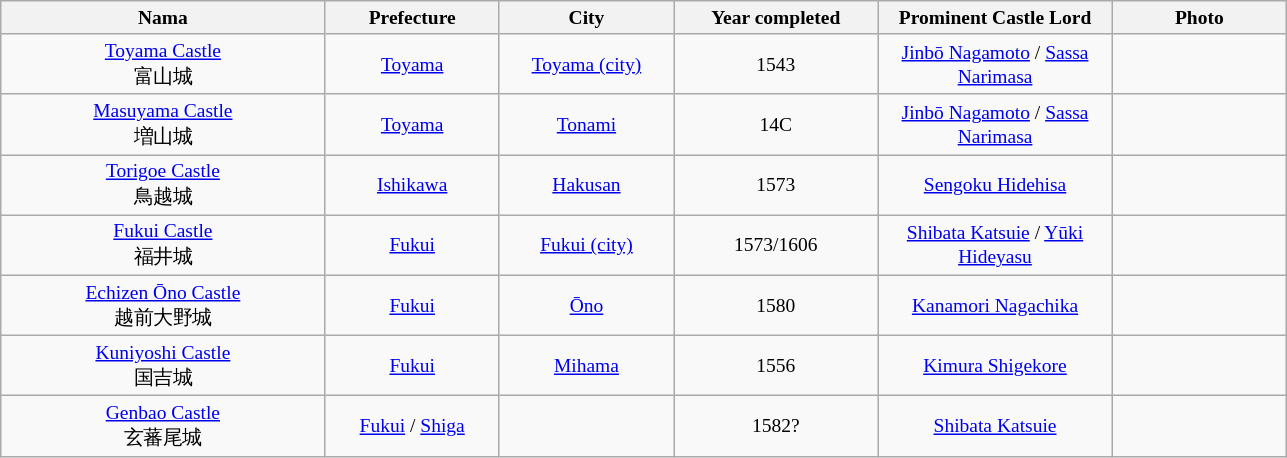<table class="wikitable" style="text-align:center; font-size:small;">
<tr>
<th style="width: 210px;">Nama</th>
<th style="width: 110px;">Prefecture</th>
<th style="width: 110px;">City</th>
<th style="width: 130px;">Year completed</th>
<th style="width: 150px;">Prominent Castle Lord</th>
<th style="width: 110px;">Photo</th>
</tr>
<tr>
<td><a href='#'>Toyama Castle</a><br>富山城</td>
<td><a href='#'>Toyama</a></td>
<td><a href='#'>Toyama (city)</a></td>
<td>1543</td>
<td><a href='#'>Jinbō Nagamoto</a> / <a href='#'>Sassa Narimasa</a></td>
<td><br></td>
</tr>
<tr>
<td><a href='#'>Masuyama Castle</a><br>増山城</td>
<td><a href='#'>Toyama</a></td>
<td><a href='#'>Tonami</a></td>
<td>14C</td>
<td><a href='#'>Jinbō Nagamoto</a> / <a href='#'>Sassa Narimasa</a></td>
<td></td>
</tr>
<tr>
<td><a href='#'>Torigoe Castle</a><br>鳥越城</td>
<td><a href='#'>Ishikawa</a></td>
<td><a href='#'>Hakusan</a></td>
<td>1573</td>
<td><a href='#'>Sengoku Hidehisa</a></td>
<td></td>
</tr>
<tr>
<td><a href='#'>Fukui Castle</a><br>福井城</td>
<td><a href='#'>Fukui</a></td>
<td><a href='#'>Fukui (city)</a></td>
<td>1573/1606</td>
<td><a href='#'>Shibata Katsuie</a> / <a href='#'>Yūki Hideyasu</a></td>
<td></td>
</tr>
<tr>
<td><a href='#'>Echizen Ōno Castle</a><br>越前大野城</td>
<td><a href='#'>Fukui</a></td>
<td><a href='#'>Ōno</a></td>
<td>1580</td>
<td><a href='#'>Kanamori Nagachika</a></td>
<td></td>
</tr>
<tr>
<td><a href='#'>Kuniyoshi Castle</a><br>国吉城</td>
<td><a href='#'>Fukui</a></td>
<td><a href='#'>Mihama</a></td>
<td>1556</td>
<td><a href='#'>Kimura Shigekore</a></td>
<td></td>
</tr>
<tr>
<td><a href='#'>Genbao Castle</a><br>玄蕃尾城</td>
<td><a href='#'>Fukui</a> / <a href='#'>Shiga</a></td>
<td></td>
<td>1582?</td>
<td><a href='#'>Shibata Katsuie</a></td>
<td></td>
</tr>
</table>
